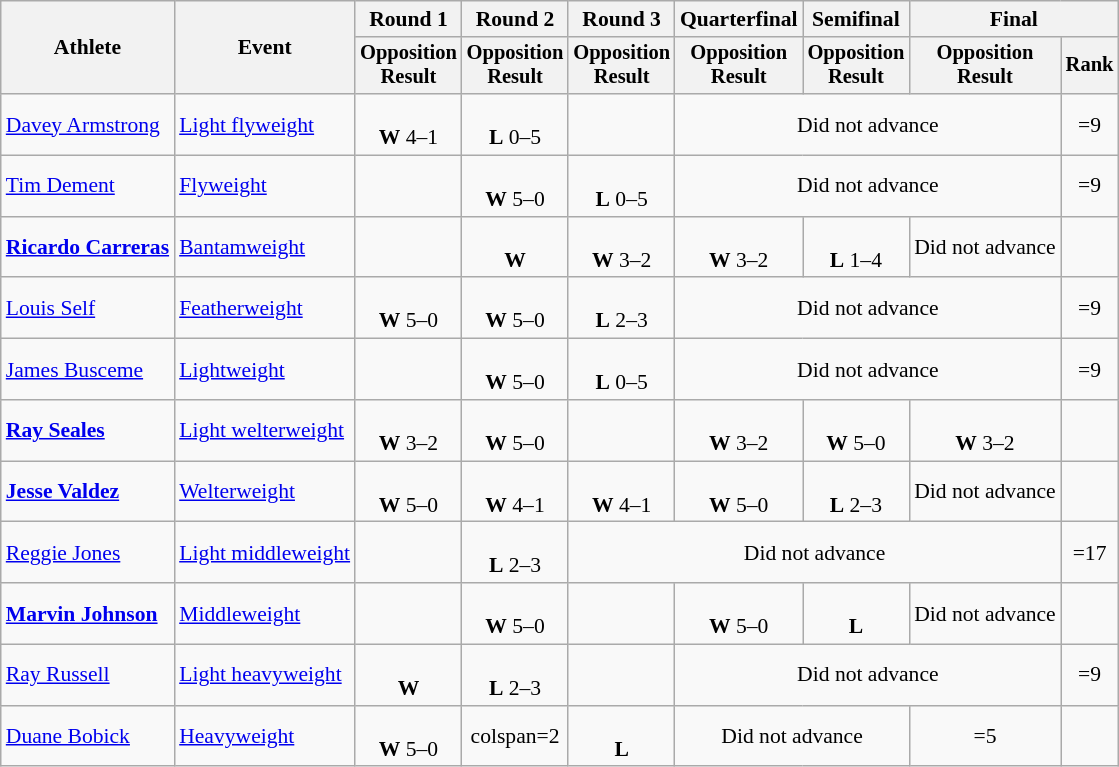<table class=wikitable style=font-size:90%;text-align:center>
<tr>
<th rowspan=2>Athlete</th>
<th rowspan=2>Event</th>
<th>Round 1</th>
<th>Round 2</th>
<th>Round 3</th>
<th>Quarterfinal</th>
<th>Semifinal</th>
<th colspan=2>Final</th>
</tr>
<tr style=font-size:95%>
<th>Opposition<br>Result</th>
<th>Opposition<br>Result</th>
<th>Opposition<br>Result</th>
<th>Opposition<br>Result</th>
<th>Opposition<br>Result</th>
<th>Opposition<br>Result</th>
<th>Rank</th>
</tr>
<tr>
<td align=left><a href='#'>Davey Armstrong</a></td>
<td align=left><a href='#'>Light flyweight</a></td>
<td><br><strong>W</strong> 4–1</td>
<td><br><strong>L</strong> 0–5</td>
<td></td>
<td colspan=3>Did not advance</td>
<td>=9</td>
</tr>
<tr>
<td align=left><a href='#'>Tim Dement</a></td>
<td align=left><a href='#'>Flyweight</a></td>
<td></td>
<td><br><strong>W</strong> 5–0</td>
<td><br><strong>L</strong> 0–5</td>
<td colspan=3>Did not advance</td>
<td>=9</td>
</tr>
<tr>
<td align=left><strong><a href='#'>Ricardo Carreras</a></strong></td>
<td align=left><a href='#'>Bantamweight</a></td>
<td></td>
<td><br><strong>W</strong> </td>
<td><br><strong>W</strong> 3–2</td>
<td><br><strong>W</strong> 3–2</td>
<td><br><strong>L</strong> 1–4</td>
<td>Did not advance</td>
<td></td>
</tr>
<tr>
<td align=left><a href='#'>Louis Self</a></td>
<td align=left><a href='#'>Featherweight</a></td>
<td><br><strong>W</strong> 5–0</td>
<td><br><strong>W</strong> 5–0</td>
<td><br><strong>L</strong> 2–3</td>
<td colspan=3>Did not advance</td>
<td>=9</td>
</tr>
<tr>
<td align=left><a href='#'>James Busceme</a></td>
<td align=left><a href='#'>Lightweight</a></td>
<td></td>
<td><br><strong>W</strong> 5–0</td>
<td><br><strong>L</strong> 0–5</td>
<td colspan=3>Did not advance</td>
<td>=9</td>
</tr>
<tr>
<td align=left><strong><a href='#'>Ray Seales</a></strong></td>
<td align=left><a href='#'>Light welterweight</a></td>
<td><br><strong>W</strong> 3–2</td>
<td><br><strong>W</strong> 5–0</td>
<td></td>
<td><br><strong>W</strong> 3–2</td>
<td><br><strong>W</strong> 5–0</td>
<td><br><strong>W</strong> 3–2</td>
<td></td>
</tr>
<tr>
<td align=left><strong><a href='#'>Jesse Valdez</a></strong></td>
<td align=left><a href='#'>Welterweight</a></td>
<td><br><strong>W</strong> 5–0</td>
<td><br><strong>W</strong> 4–1</td>
<td><br><strong>W</strong> 4–1</td>
<td><br><strong>W</strong> 5–0</td>
<td><br><strong>L</strong> 2–3</td>
<td>Did  not advance</td>
<td></td>
</tr>
<tr>
<td align=left><a href='#'>Reggie Jones</a></td>
<td align=left><a href='#'>Light middleweight</a></td>
<td></td>
<td><br><strong>L</strong> 2–3</td>
<td colspan=4>Did not advance</td>
<td>=17</td>
</tr>
<tr>
<td align=left><strong><a href='#'>Marvin Johnson</a></strong></td>
<td align=left><a href='#'>Middleweight</a></td>
<td></td>
<td><br><strong>W</strong> 5–0</td>
<td></td>
<td><br><strong>W</strong> 5–0</td>
<td><br><strong>L</strong> </td>
<td>Did not advance</td>
<td></td>
</tr>
<tr>
<td align=left><a href='#'>Ray Russell</a></td>
<td align=left><a href='#'>Light heavyweight</a></td>
<td><br><strong>W</strong> </td>
<td><br><strong>L</strong> 2–3</td>
<td></td>
<td colspan=3>Did not advance</td>
<td>=9</td>
</tr>
<tr>
<td align=left><a href='#'>Duane Bobick</a></td>
<td align=left><a href='#'>Heavyweight</a></td>
<td><br><strong>W</strong> 5–0</td>
<td>colspan=2 </td>
<td><br><strong>L</strong> </td>
<td colspan=2>Did not advance</td>
<td>=5</td>
</tr>
</table>
